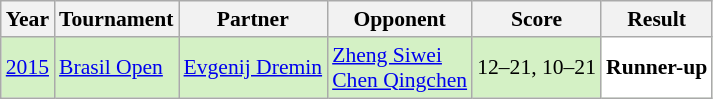<table class="sortable wikitable" style="font-size: 90%;">
<tr>
<th>Year</th>
<th>Tournament</th>
<th>Partner</th>
<th>Opponent</th>
<th>Score</th>
<th>Result</th>
</tr>
<tr style="background:#D4F1C5">
<td align="center"><a href='#'>2015</a></td>
<td align="left"><a href='#'>Brasil Open</a></td>
<td align="left"> <a href='#'>Evgenij Dremin</a></td>
<td align="left"> <a href='#'>Zheng Siwei</a> <br>  <a href='#'>Chen Qingchen</a></td>
<td align="left">12–21, 10–21</td>
<td style="text-align:left; background:white"> <strong>Runner-up</strong></td>
</tr>
</table>
